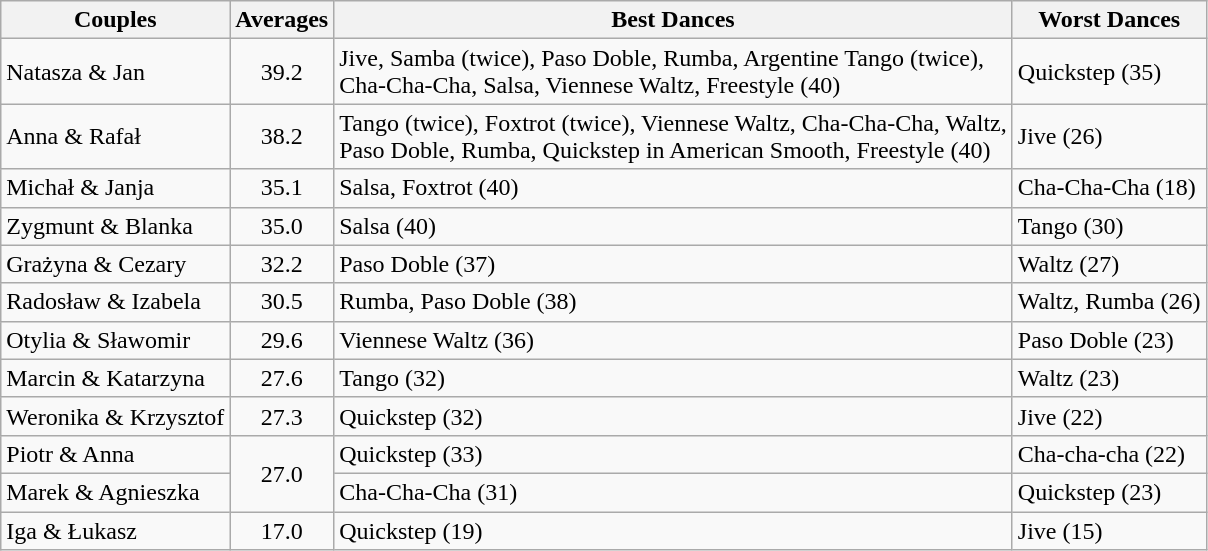<table class="wikitable">
<tr>
<th>Couples</th>
<th>Averages</th>
<th>Best Dances</th>
<th>Worst Dances</th>
</tr>
<tr>
<td>Natasza & Jan</td>
<td style="text-align:center;">39.2</td>
<td>Jive, Samba (twice), Paso Doble, Rumba, Argentine Tango (twice),<br>Cha-Cha-Cha, Salsa, Viennese Waltz, Freestyle (40)</td>
<td>Quickstep (35)</td>
</tr>
<tr>
<td>Anna & Rafał</td>
<td style="text-align:center;">38.2</td>
<td>Tango (twice), Foxtrot (twice), Viennese Waltz, Cha-Cha-Cha, Waltz,<br>Paso Doble, Rumba, Quickstep in American Smooth, Freestyle (40)</td>
<td>Jive (26)</td>
</tr>
<tr>
<td>Michał & Janja</td>
<td style="text-align:center;">35.1</td>
<td>Salsa, Foxtrot (40)</td>
<td>Cha-Cha-Cha (18)</td>
</tr>
<tr>
<td>Zygmunt & Blanka</td>
<td style="text-align:center;">35.0</td>
<td>Salsa (40)</td>
<td>Tango (30)</td>
</tr>
<tr>
<td>Grażyna & Cezary</td>
<td style="text-align:center;">32.2</td>
<td>Paso Doble (37)</td>
<td>Waltz (27)</td>
</tr>
<tr>
<td>Radosław & Izabela</td>
<td style="text-align:center;">30.5</td>
<td>Rumba, Paso Doble (38)</td>
<td>Waltz, Rumba (26)</td>
</tr>
<tr>
<td>Otylia & Sławomir</td>
<td style="text-align:center;">29.6</td>
<td>Viennese Waltz (36)</td>
<td>Paso Doble (23)</td>
</tr>
<tr>
<td>Marcin & Katarzyna</td>
<td style="text-align:center;">27.6</td>
<td>Tango (32)</td>
<td>Waltz (23)</td>
</tr>
<tr>
<td>Weronika & Krzysztof</td>
<td style="text-align:center;">27.3</td>
<td>Quickstep (32)</td>
<td>Jive (22)</td>
</tr>
<tr>
<td>Piotr & Anna</td>
<td rowspan="2" style="text-align:center;">27.0</td>
<td>Quickstep (33)</td>
<td>Cha-cha-cha (22)</td>
</tr>
<tr>
<td>Marek & Agnieszka</td>
<td>Cha-Cha-Cha (31)</td>
<td>Quickstep (23)</td>
</tr>
<tr>
<td>Iga & Łukasz</td>
<td style="text-align:center;">17.0</td>
<td>Quickstep (19)</td>
<td>Jive (15)</td>
</tr>
</table>
